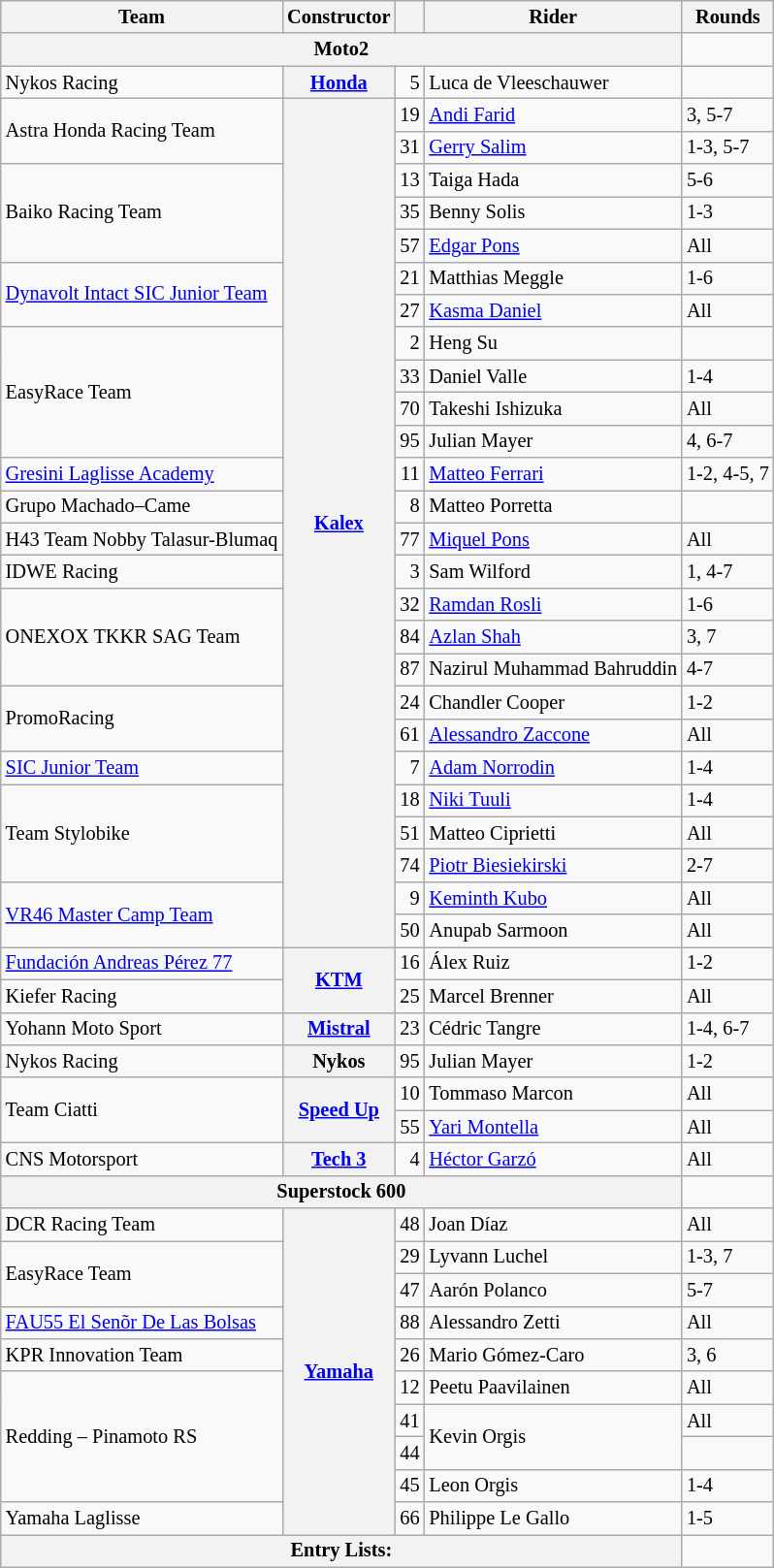<table class="wikitable" style="font-size:85%;">
<tr>
<th>Team</th>
<th>Constructor</th>
<th></th>
<th>Rider</th>
<th>Rounds</th>
</tr>
<tr>
<th colspan=4>Moto2</th>
<td></td>
</tr>
<tr>
<td> Nykos Racing</td>
<th><a href='#'>Honda</a></th>
<td align=right>5</td>
<td> Luca de Vleeschauwer</td>
</tr>
<tr>
<td rowspan=2> Astra Honda Racing Team</td>
<th rowspan=26><a href='#'>Kalex</a></th>
<td align=right>19</td>
<td> <a href='#'>Andi Farid</a></td>
<td>3, 5-7</td>
</tr>
<tr>
<td align=right>31</td>
<td> <a href='#'>Gerry Salim</a></td>
<td>1-3, 5-7</td>
</tr>
<tr>
<td rowspan=3> Baiko Racing Team</td>
<td align=right>13</td>
<td> Taiga Hada</td>
<td>5-6</td>
</tr>
<tr>
<td align=right>35</td>
<td> Benny Solis</td>
<td>1-3</td>
</tr>
<tr>
<td align=right>57</td>
<td> <a href='#'>Edgar Pons</a></td>
<td>All</td>
</tr>
<tr>
<td rowspan=2> <a href='#'>Dynavolt Intact SIC Junior Team</a></td>
<td align=right>21</td>
<td> Matthias Meggle</td>
<td>1-6</td>
</tr>
<tr>
<td align=right>27</td>
<td> <a href='#'>Kasma Daniel</a></td>
<td>All</td>
</tr>
<tr>
<td rowspan=4> EasyRace Team</td>
<td align=right>2</td>
<td> Heng Su</td>
<td></td>
</tr>
<tr>
<td align=right>33</td>
<td> Daniel Valle</td>
<td>1-4</td>
</tr>
<tr>
<td align=right>70</td>
<td> Takeshi Ishizuka</td>
<td>All</td>
</tr>
<tr>
<td align=right>95</td>
<td> Julian Mayer</td>
<td>4, 6-7</td>
</tr>
<tr>
<td> <a href='#'>Gresini Laglisse Academy</a></td>
<td align=right>11</td>
<td> <a href='#'>Matteo Ferrari</a></td>
<td>1-2, 4-5, 7</td>
</tr>
<tr>
<td> Grupo Machado–Came</td>
<td align=right>8</td>
<td> Matteo Porretta</td>
<td></td>
</tr>
<tr>
<td> H43 Team Nobby Talasur-Blumaq</td>
<td align=right>77</td>
<td> <a href='#'>Miquel Pons</a></td>
<td>All</td>
</tr>
<tr>
<td> IDWE Racing</td>
<td align=right>3</td>
<td> Sam Wilford</td>
<td>1, 4-7</td>
</tr>
<tr>
<td rowspan=3> ONEXOX TKKR SAG Team</td>
<td align=right>32</td>
<td> <a href='#'>Ramdan Rosli</a></td>
<td>1-6</td>
</tr>
<tr>
<td align=right>84</td>
<td> <a href='#'>Azlan Shah</a></td>
<td>3, 7</td>
</tr>
<tr>
<td align=right>87</td>
<td> Nazirul Muhammad Bahruddin </td>
<td>4-7</td>
</tr>
<tr>
<td rowspan=2> PromoRacing</td>
<td align=right>24</td>
<td> Chandler Cooper</td>
<td>1-2</td>
</tr>
<tr>
<td align=right>61</td>
<td> <a href='#'>Alessandro Zaccone</a></td>
<td>All</td>
</tr>
<tr>
<td> <a href='#'>SIC Junior Team</a></td>
<td align=right>7</td>
<td> <a href='#'>Adam Norrodin</a></td>
<td>1-4</td>
</tr>
<tr>
<td rowspan=3> Team Stylobike</td>
<td align=right>18</td>
<td> <a href='#'>Niki Tuuli</a></td>
<td>1-4</td>
</tr>
<tr>
<td align=right>51</td>
<td> Matteo Ciprietti</td>
<td>All</td>
</tr>
<tr>
<td align=right>74</td>
<td> <a href='#'>Piotr Biesiekirski</a></td>
<td>2-7</td>
</tr>
<tr>
<td rowspan=2> <a href='#'>VR46 Master Camp Team</a></td>
<td align=right>9</td>
<td> <a href='#'>Keminth Kubo</a></td>
<td>All</td>
</tr>
<tr>
<td align=right>50</td>
<td> Anupab Sarmoon</td>
<td>All</td>
</tr>
<tr>
<td> <a href='#'>Fundación Andreas Pérez 77</a></td>
<th rowspan=2><a href='#'>KTM</a></th>
<td align=right>16</td>
<td> Álex Ruiz</td>
<td>1-2</td>
</tr>
<tr>
<td> Kiefer Racing</td>
<td align=right>25</td>
<td> Marcel Brenner</td>
<td>All</td>
</tr>
<tr>
<td> Yohann Moto Sport</td>
<th><a href='#'>Mistral</a></th>
<td align=right>23</td>
<td> Cédric Tangre</td>
<td>1-4, 6-7</td>
</tr>
<tr>
<td> Nykos Racing</td>
<th>Nykos</th>
<td align=right>95</td>
<td> Julian Mayer</td>
<td>1-2</td>
</tr>
<tr>
<td rowspan=2> Team Ciatti</td>
<th rowspan=2><a href='#'>Speed Up</a></th>
<td align=right>10</td>
<td> Tommaso Marcon</td>
<td>All</td>
</tr>
<tr>
<td align=right>55</td>
<td> <a href='#'>Yari Montella</a></td>
<td>All</td>
</tr>
<tr>
<td> CNS Motorsport</td>
<th><a href='#'>Tech 3</a></th>
<td align=right>4</td>
<td> <a href='#'>Héctor Garzó</a></td>
<td>All</td>
</tr>
<tr>
<th colspan=4>Superstock 600</th>
</tr>
<tr>
<td> DCR Racing Team</td>
<th rowspan=10><a href='#'>Yamaha</a></th>
<td align=right>48</td>
<td> Joan Díaz</td>
<td>All</td>
</tr>
<tr>
<td rowspan=2> EasyRace Team</td>
<td align=right>29</td>
<td> Lyvann Luchel</td>
<td>1-3, 7</td>
</tr>
<tr>
<td align=right>47</td>
<td> Aarón Polanco</td>
<td>5-7</td>
</tr>
<tr>
<td> <a href='#'>FAU55 El Senõr De Las Bolsas</a></td>
<td align=right>88</td>
<td> Alessandro Zetti</td>
<td>All</td>
</tr>
<tr>
<td> KPR Innovation Team</td>
<td align=right>26</td>
<td> Mario Gómez-Caro</td>
<td>3, 6</td>
</tr>
<tr>
<td rowspan=4> Redding – Pinamoto RS</td>
<td align=right>12</td>
<td> Peetu Paavilainen</td>
<td>All</td>
</tr>
<tr>
<td align=right>41</td>
<td rowspan=2> Kevin Orgis</td>
<td>All</td>
</tr>
<tr>
<td align=right>44</td>
</tr>
<tr>
<td align=right>45</td>
<td> Leon Orgis</td>
<td>1-4</td>
</tr>
<tr>
<td> Yamaha Laglisse</td>
<td align=right>66</td>
<td> Philippe Le Gallo</td>
<td>1-5</td>
</tr>
<tr>
<th colspan=4>Entry Lists:</th>
</tr>
</table>
